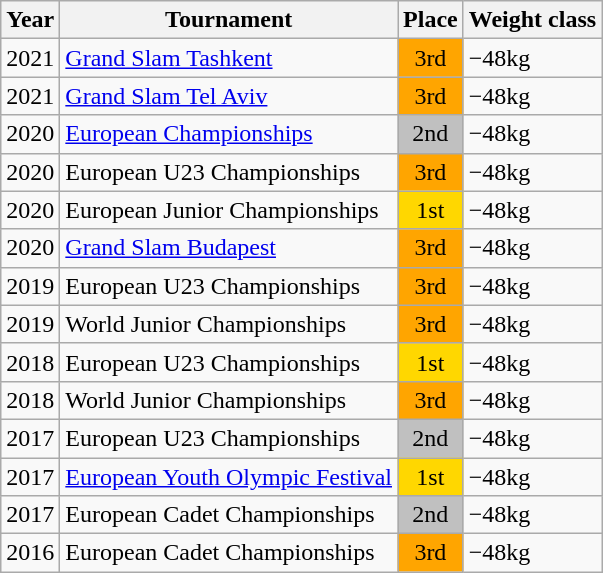<table class="wikitable">
<tr>
<th>Year</th>
<th>Tournament</th>
<th>Place</th>
<th>Weight class</th>
</tr>
<tr>
<td>2021</td>
<td><a href='#'>Grand Slam Tashkent</a></td>
<td bgcolor="orange" align="center">3rd</td>
<td>−48kg</td>
</tr>
<tr>
<td>2021</td>
<td><a href='#'>Grand Slam Tel Aviv</a></td>
<td bgcolor="orange" align="center">3rd</td>
<td>−48kg</td>
</tr>
<tr>
<td>2020</td>
<td><a href='#'>European Championships</a></td>
<td bgcolor="silver" align="center">2nd</td>
<td>−48kg</td>
</tr>
<tr>
<td>2020</td>
<td>European U23 Championships</td>
<td bgcolor="orange" align="center">3rd</td>
<td>−48kg</td>
</tr>
<tr>
<td>2020</td>
<td>European Junior Championships</td>
<td bgcolor="gold" align="center">1st</td>
<td>−48kg</td>
</tr>
<tr>
<td>2020</td>
<td><a href='#'>Grand Slam Budapest</a></td>
<td bgcolor="orange" align="center">3rd</td>
<td>−48kg</td>
</tr>
<tr>
<td>2019</td>
<td>European U23 Championships</td>
<td bgcolor="orange" align="center">3rd</td>
<td>−48kg</td>
</tr>
<tr>
<td>2019</td>
<td>World Junior Championships</td>
<td bgcolor="orange" align="center">3rd</td>
<td>−48kg</td>
</tr>
<tr>
<td>2018</td>
<td>European U23 Championships</td>
<td bgcolor="gold" align="center">1st</td>
<td>−48kg</td>
</tr>
<tr>
<td>2018</td>
<td>World Junior Championships</td>
<td bgcolor="orange" align="center">3rd</td>
<td>−48kg</td>
</tr>
<tr>
<td>2017</td>
<td>European U23 Championships</td>
<td bgcolor="silver" align="center">2nd</td>
<td>−48kg</td>
</tr>
<tr>
<td>2017</td>
<td><a href='#'>European Youth Olympic Festival</a></td>
<td bgcolor="gold" align="center">1st</td>
<td>−48kg</td>
</tr>
<tr>
<td>2017</td>
<td>European Cadet Championships</td>
<td bgcolor="silver" align="center">2nd</td>
<td>−48kg</td>
</tr>
<tr>
<td>2016</td>
<td>European Cadet Championships</td>
<td bgcolor="orange" align="center">3rd</td>
<td>−48kg</td>
</tr>
</table>
